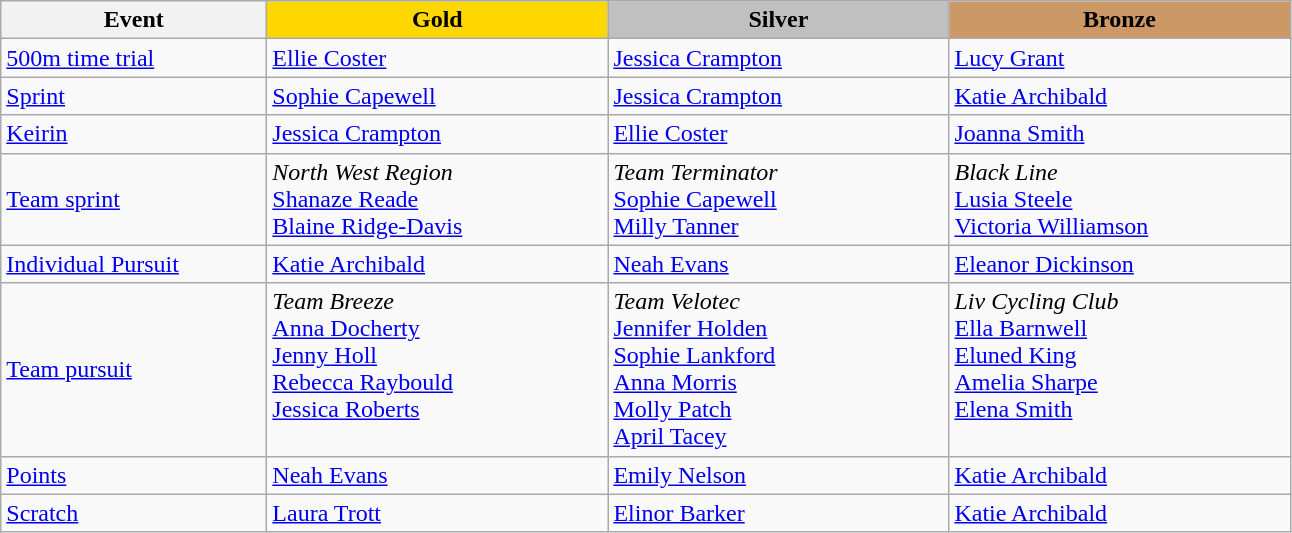<table class="wikitable" style="font-size: 100%">
<tr>
<th width=170>Event</th>
<th width=220 style="background-color: gold;">Gold</th>
<th width=220 style="background-color: silver;">Silver</th>
<th width=220 style="background-color: #cc9966;">Bronze</th>
</tr>
<tr>
<td><a href='#'>500m time trial</a></td>
<td><a href='#'>Ellie Coster</a></td>
<td><a href='#'>Jessica Crampton</a></td>
<td><a href='#'>Lucy Grant</a></td>
</tr>
<tr>
<td><a href='#'>Sprint</a></td>
<td><a href='#'>Sophie Capewell</a></td>
<td><a href='#'>Jessica Crampton</a></td>
<td><a href='#'>Katie Archibald</a></td>
</tr>
<tr>
<td><a href='#'>Keirin</a></td>
<td><a href='#'>Jessica Crampton</a></td>
<td><a href='#'>Ellie Coster</a></td>
<td><a href='#'>Joanna Smith</a></td>
</tr>
<tr>
<td><a href='#'>Team sprint</a></td>
<td><em>North West Region</em> <br><a href='#'>Shanaze Reade</a> <br> <a href='#'>Blaine Ridge-Davis</a></td>
<td><em>Team Terminator</em><br> <a href='#'>Sophie Capewell</a> <br> <a href='#'>Milly Tanner</a></td>
<td><em>Black Line</em><br> <a href='#'>Lusia Steele</a><br><a href='#'>Victoria Williamson</a></td>
</tr>
<tr>
<td><a href='#'>Individual Pursuit</a></td>
<td><a href='#'>Katie Archibald</a></td>
<td><a href='#'>Neah Evans</a></td>
<td><a href='#'>Eleanor Dickinson</a></td>
</tr>
<tr>
<td><a href='#'>Team pursuit</a></td>
<td valign=top><em>Team Breeze</em><br><a href='#'>Anna Docherty</a><br> <a href='#'>Jenny Holl</a><br><a href='#'>Rebecca Raybould</a> <br> <a href='#'>Jessica Roberts</a>   <br></td>
<td valign=top><em>Team Velotec</em><br><a href='#'>Jennifer Holden</a><br> <a href='#'>Sophie Lankford</a><br><a href='#'>Anna Morris</a><br> <a href='#'>Molly Patch</a><br> <a href='#'>April Tacey</a></td>
<td valign=top><em>Liv Cycling Club</em><br><a href='#'>Ella Barnwell</a><br> <a href='#'>Eluned King</a><br><a href='#'>Amelia Sharpe</a><br> <a href='#'>Elena Smith</a> <br></td>
</tr>
<tr>
<td><a href='#'>Points</a></td>
<td><a href='#'>Neah Evans</a></td>
<td><a href='#'>Emily Nelson</a></td>
<td><a href='#'>Katie Archibald</a></td>
</tr>
<tr>
<td><a href='#'>Scratch</a></td>
<td><a href='#'>Laura Trott</a></td>
<td><a href='#'>Elinor Barker</a></td>
<td><a href='#'>Katie Archibald</a></td>
</tr>
</table>
